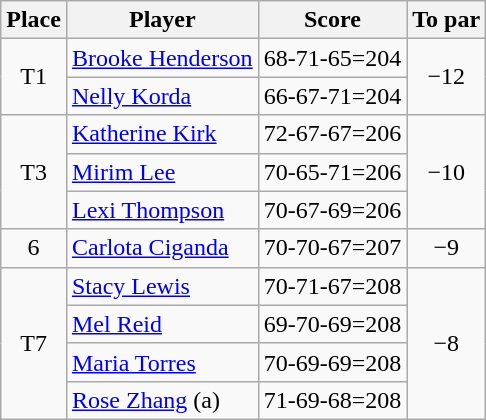<table class="wikitable">
<tr>
<th>Place</th>
<th>Player</th>
<th>Score</th>
<th>To par</th>
</tr>
<tr>
<td align=center rowspan=2>T1</td>
<td> <a href='#'>Brooke Henderson</a></td>
<td>68-71-65=204</td>
<td align=center rowspan=2>−12</td>
</tr>
<tr>
<td> <a href='#'>Nelly Korda</a></td>
<td>66-67-71=204</td>
</tr>
<tr>
<td align=center rowspan=3>T3</td>
<td> <a href='#'>Katherine Kirk</a></td>
<td>72-67-67=206</td>
<td align=center rowspan=3>−10</td>
</tr>
<tr>
<td> <a href='#'>Mirim Lee</a></td>
<td>70-65-71=206</td>
</tr>
<tr>
<td> <a href='#'>Lexi Thompson</a></td>
<td>70-67-69=206</td>
</tr>
<tr>
<td align=center>6</td>
<td> <a href='#'>Carlota Ciganda</a></td>
<td>70-70-67=207</td>
<td align=center>−9</td>
</tr>
<tr>
<td align=center rowspan=4>T7</td>
<td> <a href='#'>Stacy Lewis</a></td>
<td>70-71-67=208</td>
<td align=center rowspan=4>−8</td>
</tr>
<tr>
<td> <a href='#'>Mel Reid</a></td>
<td>69-70-69=208</td>
</tr>
<tr>
<td> <a href='#'>Maria Torres</a></td>
<td>70-69-69=208</td>
</tr>
<tr>
<td> <a href='#'>Rose Zhang</a> (a)</td>
<td>71-69-68=208</td>
</tr>
</table>
